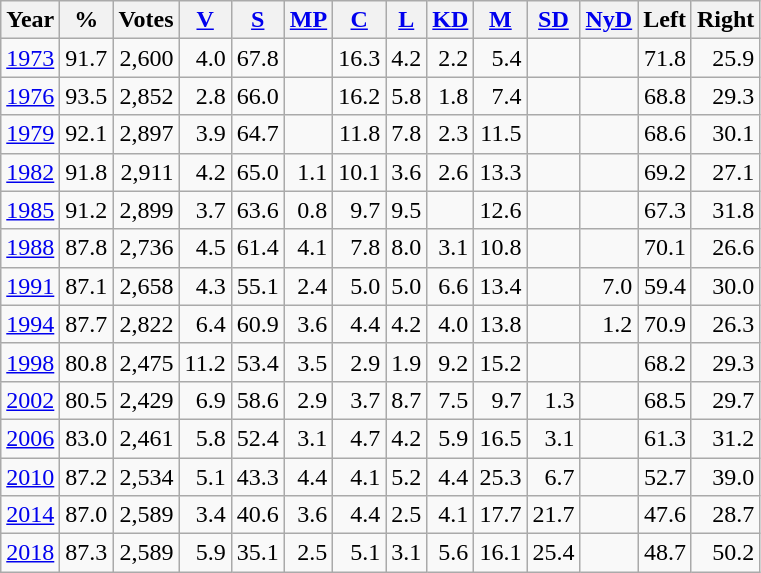<table class="wikitable sortable" style=text-align:right>
<tr>
<th>Year</th>
<th>%</th>
<th>Votes</th>
<th><a href='#'>V</a></th>
<th><a href='#'>S</a></th>
<th><a href='#'>MP</a></th>
<th><a href='#'>C</a></th>
<th><a href='#'>L</a></th>
<th><a href='#'>KD</a></th>
<th><a href='#'>M</a></th>
<th><a href='#'>SD</a></th>
<th><a href='#'>NyD</a></th>
<th>Left</th>
<th>Right</th>
</tr>
<tr>
<td align=left><a href='#'>1973</a></td>
<td>91.7</td>
<td>2,600</td>
<td>4.0</td>
<td>67.8</td>
<td></td>
<td>16.3</td>
<td>4.2</td>
<td>2.2</td>
<td>5.4</td>
<td></td>
<td></td>
<td>71.8</td>
<td>25.9</td>
</tr>
<tr>
<td align=left><a href='#'>1976</a></td>
<td>93.5</td>
<td>2,852</td>
<td>2.8</td>
<td>66.0</td>
<td></td>
<td>16.2</td>
<td>5.8</td>
<td>1.8</td>
<td>7.4</td>
<td></td>
<td></td>
<td>68.8</td>
<td>29.3</td>
</tr>
<tr>
<td align=left><a href='#'>1979</a></td>
<td>92.1</td>
<td>2,897</td>
<td>3.9</td>
<td>64.7</td>
<td></td>
<td>11.8</td>
<td>7.8</td>
<td>2.3</td>
<td>11.5</td>
<td></td>
<td></td>
<td>68.6</td>
<td>30.1</td>
</tr>
<tr>
<td align=left><a href='#'>1982</a></td>
<td>91.8</td>
<td>2,911</td>
<td>4.2</td>
<td>65.0</td>
<td>1.1</td>
<td>10.1</td>
<td>3.6</td>
<td>2.6</td>
<td>13.3</td>
<td></td>
<td></td>
<td>69.2</td>
<td>27.1</td>
</tr>
<tr>
<td align=left><a href='#'>1985</a></td>
<td>91.2</td>
<td>2,899</td>
<td>3.7</td>
<td>63.6</td>
<td>0.8</td>
<td>9.7</td>
<td>9.5</td>
<td></td>
<td>12.6</td>
<td></td>
<td></td>
<td>67.3</td>
<td>31.8</td>
</tr>
<tr>
<td align=left><a href='#'>1988</a></td>
<td>87.8</td>
<td>2,736</td>
<td>4.5</td>
<td>61.4</td>
<td>4.1</td>
<td>7.8</td>
<td>8.0</td>
<td>3.1</td>
<td>10.8</td>
<td></td>
<td></td>
<td>70.1</td>
<td>26.6</td>
</tr>
<tr>
<td align=left><a href='#'>1991</a></td>
<td>87.1</td>
<td>2,658</td>
<td>4.3</td>
<td>55.1</td>
<td>2.4</td>
<td>5.0</td>
<td>5.0</td>
<td>6.6</td>
<td>13.4</td>
<td></td>
<td>7.0</td>
<td>59.4</td>
<td>30.0</td>
</tr>
<tr>
<td align=left><a href='#'>1994</a></td>
<td>87.7</td>
<td>2,822</td>
<td>6.4</td>
<td>60.9</td>
<td>3.6</td>
<td>4.4</td>
<td>4.2</td>
<td>4.0</td>
<td>13.8</td>
<td></td>
<td>1.2</td>
<td>70.9</td>
<td>26.3</td>
</tr>
<tr>
<td align=left><a href='#'>1998</a></td>
<td>80.8</td>
<td>2,475</td>
<td>11.2</td>
<td>53.4</td>
<td>3.5</td>
<td>2.9</td>
<td>1.9</td>
<td>9.2</td>
<td>15.2</td>
<td></td>
<td></td>
<td>68.2</td>
<td>29.3</td>
</tr>
<tr>
<td align=left><a href='#'>2002</a></td>
<td>80.5</td>
<td>2,429</td>
<td>6.9</td>
<td>58.6</td>
<td>2.9</td>
<td>3.7</td>
<td>8.7</td>
<td>7.5</td>
<td>9.7</td>
<td>1.3</td>
<td></td>
<td>68.5</td>
<td>29.7</td>
</tr>
<tr>
<td align=left><a href='#'>2006</a></td>
<td>83.0</td>
<td>2,461</td>
<td>5.8</td>
<td>52.4</td>
<td>3.1</td>
<td>4.7</td>
<td>4.2</td>
<td>5.9</td>
<td>16.5</td>
<td>3.1</td>
<td></td>
<td>61.3</td>
<td>31.2</td>
</tr>
<tr>
<td align=left><a href='#'>2010</a></td>
<td>87.2</td>
<td>2,534</td>
<td>5.1</td>
<td>43.3</td>
<td>4.4</td>
<td>4.1</td>
<td>5.2</td>
<td>4.4</td>
<td>25.3</td>
<td>6.7</td>
<td></td>
<td>52.7</td>
<td>39.0</td>
</tr>
<tr>
<td align=left><a href='#'>2014</a></td>
<td>87.0</td>
<td>2,589</td>
<td>3.4</td>
<td>40.6</td>
<td>3.6</td>
<td>4.4</td>
<td>2.5</td>
<td>4.1</td>
<td>17.7</td>
<td>21.7</td>
<td></td>
<td>47.6</td>
<td>28.7</td>
</tr>
<tr>
<td align=left><a href='#'>2018</a></td>
<td>87.3</td>
<td>2,589</td>
<td>5.9</td>
<td>35.1</td>
<td>2.5</td>
<td>5.1</td>
<td>3.1</td>
<td>5.6</td>
<td>16.1</td>
<td>25.4</td>
<td></td>
<td>48.7</td>
<td>50.2</td>
</tr>
</table>
